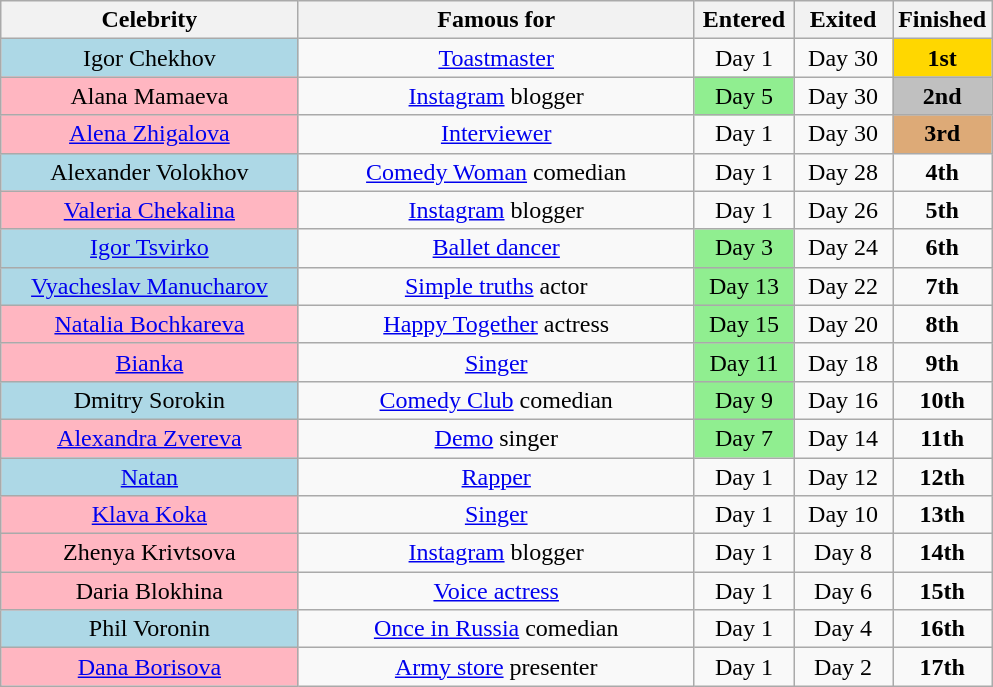<table class="wikitable"  style="text-align:center;">
<tr>
<th style="width:30%;">Celebrity</th>
<th style="width:40%;">Famous for</th>
<th style="width:10%;">Entered</th>
<th style="width:10%;">Exited</th>
<th style="width:10%;">Finished</th>
</tr>
<tr>
<td style=background:lightblue>Igor Chekhov</td>
<td><a href='#'>Toastmaster</a></td>
<td>Day 1</td>
<td>Day 30</td>
<td style="background:gold"><strong>1st</strong></td>
</tr>
<tr>
<td style=background:lightpink>Alana Mamaeva</td>
<td><a href='#'>Instagram</a> blogger</td>
<td style="background:lightgreen">Day 5</td>
<td>Day 30</td>
<td style="background:silver"><strong>2nd</strong></td>
</tr>
<tr>
<td style=background:lightpink><a href='#'>Alena Zhigalova</a></td>
<td><a href='#'>Interviewer</a></td>
<td>Day 1</td>
<td>Day 30</td>
<td style="background:#da7"><strong>3rd</strong></td>
</tr>
<tr>
<td style=background:lightblue>Alexander Volokhov</td>
<td><a href='#'>Comedy Woman</a> comedian</td>
<td>Day 1</td>
<td>Day 28</td>
<td><strong>4th</strong></td>
</tr>
<tr>
<td style=background:lightpink><a href='#'>Valeria Chekalina</a></td>
<td><a href='#'>Instagram</a> blogger</td>
<td>Day 1</td>
<td>Day 26</td>
<td><strong>5th</strong></td>
</tr>
<tr>
<td style=background:lightblue><a href='#'>Igor Tsvirko</a></td>
<td><a href='#'>Ballet dancer</a></td>
<td style="background:lightgreen">Day 3</td>
<td>Day 24</td>
<td><strong>6th</strong></td>
</tr>
<tr>
<td style=background:lightblue><a href='#'>Vyacheslav Manucharov</a></td>
<td><a href='#'>Simple truths</a> actor</td>
<td style="background:lightgreen">Day 13</td>
<td>Day 22</td>
<td><strong>7th</strong></td>
</tr>
<tr>
<td style=background:lightpink><a href='#'>Natalia Bochkareva</a></td>
<td><a href='#'>Happy Together</a> actress</td>
<td style="background:lightgreen">Day 15</td>
<td>Day 20</td>
<td><strong>8th</strong></td>
</tr>
<tr>
<td style=background:lightpink><a href='#'>Bianka</a></td>
<td><a href='#'>Singer</a></td>
<td style="background:lightgreen">Day 11</td>
<td>Day 18</td>
<td><strong>9th</strong></td>
</tr>
<tr>
<td style=background:lightblue>Dmitry Sorokin</td>
<td><a href='#'>Comedy Club</a> comedian</td>
<td style="background:lightgreen">Day 9</td>
<td>Day 16</td>
<td><strong>10th</strong></td>
</tr>
<tr>
<td style=background:lightpink><a href='#'>Alexandra Zvereva</a></td>
<td><a href='#'>Demo</a> singer</td>
<td style="background:lightgreen">Day 7</td>
<td>Day 14</td>
<td><strong>11th</strong></td>
</tr>
<tr>
<td style=background:lightblue><a href='#'>Natan</a></td>
<td><a href='#'>Rapper</a></td>
<td>Day 1</td>
<td>Day 12</td>
<td><strong>12th</strong></td>
</tr>
<tr>
<td style=background:lightpink><a href='#'>Klava Koka</a></td>
<td><a href='#'>Singer</a></td>
<td>Day 1</td>
<td>Day 10</td>
<td><strong>13th</strong></td>
</tr>
<tr>
<td style=background:lightpink>Zhenya Krivtsova</td>
<td><a href='#'>Instagram</a> blogger</td>
<td>Day 1</td>
<td>Day 8</td>
<td><strong>14th</strong></td>
</tr>
<tr>
<td style=background:lightpink>Daria Blokhina</td>
<td><a href='#'>Voice actress</a></td>
<td>Day 1</td>
<td>Day 6</td>
<td><strong>15th</strong></td>
</tr>
<tr>
<td style=background:lightblue>Phil Voronin</td>
<td><a href='#'>Once in Russia</a> comedian</td>
<td>Day 1</td>
<td>Day 4</td>
<td><strong>16th</strong></td>
</tr>
<tr>
<td style=background:lightpink><a href='#'>Dana Borisova</a></td>
<td><a href='#'>Army store</a> presenter</td>
<td>Day 1</td>
<td>Day 2</td>
<td><strong>17th</strong></td>
</tr>
</table>
